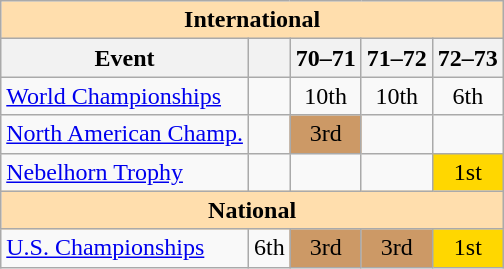<table class="wikitable" style="text-align:center">
<tr>
<th style="background-color: #ffdead; " colspan=5 align=center>International</th>
</tr>
<tr>
<th>Event</th>
<th></th>
<th>70–71</th>
<th>71–72</th>
<th>72–73</th>
</tr>
<tr>
<td align=left><a href='#'>World Championships</a></td>
<td></td>
<td>10th</td>
<td>10th</td>
<td>6th</td>
</tr>
<tr>
<td align=left><a href='#'>North American Champ.</a></td>
<td></td>
<td bgcolor=cc9966>3rd</td>
<td></td>
<td></td>
</tr>
<tr>
<td align=left><a href='#'>Nebelhorn Trophy</a></td>
<td></td>
<td></td>
<td></td>
<td bgcolor=gold>1st</td>
</tr>
<tr>
<th style="background-color: #ffdead; " colspan=5 align=center>National</th>
</tr>
<tr>
<td align=left><a href='#'>U.S. Championships</a></td>
<td>6th</td>
<td bgcolor=cc9966>3rd</td>
<td bgcolor=cc9966>3rd</td>
<td bgcolor=gold>1st</td>
</tr>
</table>
